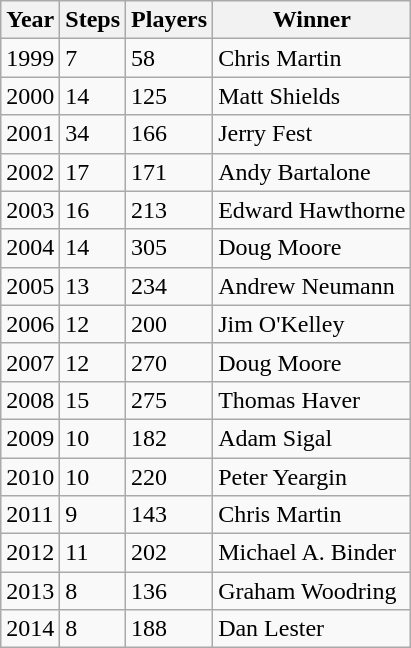<table class="wikitable">
<tr>
<th>Year</th>
<th>Steps</th>
<th>Players</th>
<th>Winner</th>
</tr>
<tr>
<td>1999</td>
<td>7</td>
<td>58</td>
<td> Chris Martin</td>
</tr>
<tr>
<td>2000</td>
<td>14</td>
<td>125</td>
<td> Matt Shields</td>
</tr>
<tr>
<td>2001</td>
<td>34</td>
<td>166</td>
<td> Jerry Fest</td>
</tr>
<tr>
<td>2002</td>
<td>17</td>
<td>171</td>
<td> Andy Bartalone</td>
</tr>
<tr>
<td>2003</td>
<td>16</td>
<td>213</td>
<td> Edward Hawthorne</td>
</tr>
<tr>
<td>2004</td>
<td>14</td>
<td>305</td>
<td> Doug Moore</td>
</tr>
<tr>
<td>2005</td>
<td>13</td>
<td>234</td>
<td> Andrew Neumann</td>
</tr>
<tr>
<td>2006</td>
<td>12</td>
<td>200</td>
<td> Jim O'Kelley</td>
</tr>
<tr>
<td>2007</td>
<td>12</td>
<td>270</td>
<td> Doug Moore</td>
</tr>
<tr>
<td>2008</td>
<td>15</td>
<td>275</td>
<td> Thomas Haver</td>
</tr>
<tr>
<td>2009</td>
<td>10</td>
<td>182</td>
<td> Adam Sigal</td>
</tr>
<tr>
<td>2010</td>
<td>10</td>
<td>220</td>
<td> Peter Yeargin</td>
</tr>
<tr>
<td>2011</td>
<td>9</td>
<td>143</td>
<td> Chris Martin</td>
</tr>
<tr>
<td>2012</td>
<td>11</td>
<td>202</td>
<td> Michael A. Binder</td>
</tr>
<tr>
<td>2013</td>
<td>8</td>
<td>136</td>
<td> Graham Woodring</td>
</tr>
<tr>
<td>2014</td>
<td>8</td>
<td>188</td>
<td> Dan Lester</td>
</tr>
</table>
